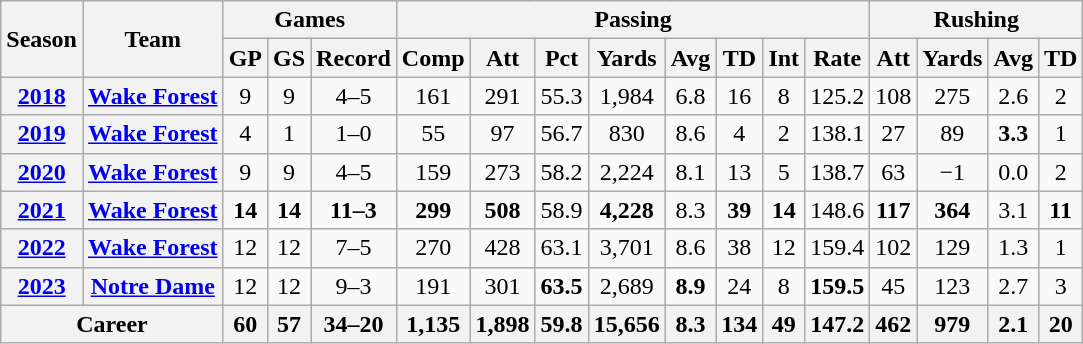<table class="wikitable" style="text-align:center;">
<tr>
<th rowspan="2">Season</th>
<th rowspan="2">Team</th>
<th colspan="3">Games</th>
<th colspan="8">Passing</th>
<th colspan="5">Rushing</th>
</tr>
<tr>
<th>GP</th>
<th>GS</th>
<th>Record</th>
<th>Comp</th>
<th>Att</th>
<th>Pct</th>
<th>Yards</th>
<th>Avg</th>
<th>TD</th>
<th>Int</th>
<th>Rate</th>
<th>Att</th>
<th>Yards</th>
<th>Avg</th>
<th>TD</th>
</tr>
<tr>
<th><a href='#'>2018</a></th>
<th><a href='#'>Wake Forest</a></th>
<td>9</td>
<td>9</td>
<td>4–5</td>
<td>161</td>
<td>291</td>
<td>55.3</td>
<td>1,984</td>
<td>6.8</td>
<td>16</td>
<td>8</td>
<td>125.2</td>
<td>108</td>
<td>275</td>
<td>2.6</td>
<td>2</td>
</tr>
<tr>
<th><a href='#'>2019</a></th>
<th><a href='#'>Wake Forest</a></th>
<td>4</td>
<td>1</td>
<td>1–0</td>
<td>55</td>
<td>97</td>
<td>56.7</td>
<td>830</td>
<td>8.6</td>
<td>4</td>
<td>2</td>
<td>138.1</td>
<td>27</td>
<td>89</td>
<td><strong>3.3</strong></td>
<td>1</td>
</tr>
<tr>
<th><a href='#'>2020</a></th>
<th><a href='#'>Wake Forest</a></th>
<td>9</td>
<td>9</td>
<td>4–5</td>
<td>159</td>
<td>273</td>
<td>58.2</td>
<td>2,224</td>
<td>8.1</td>
<td>13</td>
<td>5</td>
<td>138.7</td>
<td>63</td>
<td>−1</td>
<td>0.0</td>
<td>2</td>
</tr>
<tr>
<th><a href='#'>2021</a></th>
<th><a href='#'>Wake Forest</a></th>
<td><strong>14</strong></td>
<td><strong>14</strong></td>
<td><strong>11–3</strong></td>
<td><strong>299</strong></td>
<td><strong>508</strong></td>
<td>58.9</td>
<td><strong>4,228</strong></td>
<td>8.3</td>
<td><strong>39</strong></td>
<td><strong>14</strong></td>
<td>148.6</td>
<td><strong>117</strong></td>
<td><strong>364</strong></td>
<td>3.1</td>
<td><strong>11</strong></td>
</tr>
<tr>
<th><a href='#'>2022</a></th>
<th><a href='#'>Wake Forest</a></th>
<td>12</td>
<td>12</td>
<td>7–5</td>
<td>270</td>
<td>428</td>
<td>63.1</td>
<td>3,701</td>
<td>8.6</td>
<td>38</td>
<td>12</td>
<td>159.4</td>
<td>102</td>
<td>129</td>
<td>1.3</td>
<td>1</td>
</tr>
<tr>
<th><a href='#'>2023</a></th>
<th><a href='#'>Notre Dame</a></th>
<td>12</td>
<td>12</td>
<td>9–3</td>
<td>191</td>
<td>301</td>
<td><strong>63.5</strong></td>
<td>2,689</td>
<td><strong>8.9</strong></td>
<td>24</td>
<td>8</td>
<td><strong>159.5</strong></td>
<td>45</td>
<td>123</td>
<td>2.7</td>
<td>3</td>
</tr>
<tr>
<th colspan="2">Career</th>
<th>60</th>
<th>57</th>
<th>34–20</th>
<th>1,135</th>
<th>1,898</th>
<th>59.8</th>
<th>15,656</th>
<th>8.3</th>
<th>134</th>
<th>49</th>
<th>147.2</th>
<th>462</th>
<th>979</th>
<th>2.1</th>
<th>20</th>
</tr>
</table>
